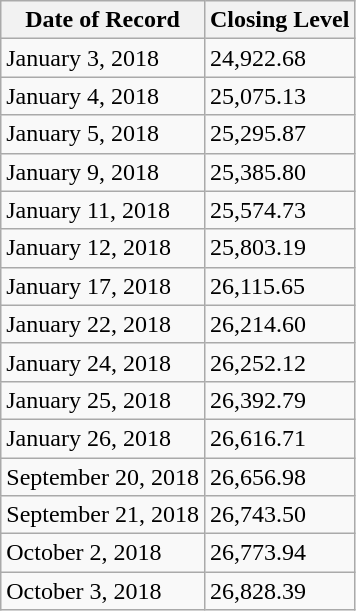<table class="wikitable">
<tr>
<th>Date of Record</th>
<th>Closing Level</th>
</tr>
<tr>
<td>January 3, 2018</td>
<td>24,922.68</td>
</tr>
<tr>
<td>January 4, 2018</td>
<td>25,075.13</td>
</tr>
<tr>
<td>January 5, 2018</td>
<td>25,295.87</td>
</tr>
<tr>
<td>January 9, 2018</td>
<td>25,385.80</td>
</tr>
<tr>
<td>January 11, 2018</td>
<td>25,574.73</td>
</tr>
<tr>
<td>January 12, 2018</td>
<td>25,803.19</td>
</tr>
<tr>
<td>January 17, 2018</td>
<td>26,115.65</td>
</tr>
<tr>
<td>January 22, 2018</td>
<td>26,214.60</td>
</tr>
<tr>
<td>January 24, 2018</td>
<td>26,252.12</td>
</tr>
<tr>
<td>January 25, 2018</td>
<td>26,392.79</td>
</tr>
<tr>
<td>January 26, 2018</td>
<td>26,616.71</td>
</tr>
<tr>
<td>September 20, 2018</td>
<td>26,656.98</td>
</tr>
<tr>
<td>September 21, 2018</td>
<td>26,743.50</td>
</tr>
<tr>
<td>October 2, 2018</td>
<td>26,773.94</td>
</tr>
<tr>
<td>October 3, 2018</td>
<td>26,828.39</td>
</tr>
</table>
